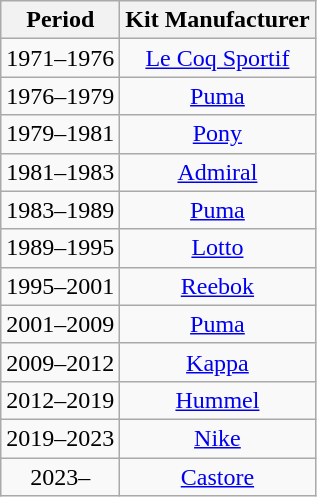<table class="wikitable" style="text-align: center">
<tr>
<th>Period</th>
<th>Kit Manufacturer</th>
</tr>
<tr>
<td>1971–1976</td>
<td><a href='#'>Le Coq Sportif</a></td>
</tr>
<tr>
<td>1976–1979</td>
<td><a href='#'>Puma</a></td>
</tr>
<tr>
<td>1979–1981</td>
<td><a href='#'>Pony</a></td>
</tr>
<tr>
<td>1981–1983</td>
<td><a href='#'>Admiral</a></td>
</tr>
<tr>
<td>1983–1989</td>
<td><a href='#'>Puma</a></td>
</tr>
<tr>
<td>1989–1995</td>
<td><a href='#'>Lotto</a></td>
</tr>
<tr>
<td>1995–2001</td>
<td><a href='#'>Reebok</a></td>
</tr>
<tr>
<td>2001–2009</td>
<td><a href='#'>Puma</a></td>
</tr>
<tr>
<td>2009–2012</td>
<td><a href='#'>Kappa</a></td>
</tr>
<tr>
<td>2012–2019</td>
<td><a href='#'>Hummel</a></td>
</tr>
<tr>
<td>2019–2023</td>
<td><a href='#'>Nike</a></td>
</tr>
<tr>
<td>2023–</td>
<td><a href='#'>Castore</a></td>
</tr>
</table>
